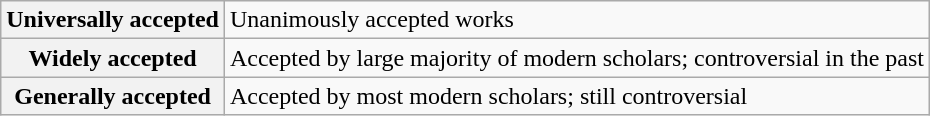<table class="wikitable plainrowheaders">
<tr>
<th scope="row" style="text-align:center"><strong>Universally accepted</strong></th>
<td>Unanimously accepted works</td>
</tr>
<tr>
<th scope="row" style="text-align:center"><strong>Widely accepted</strong></th>
<td>Accepted by large majority of modern scholars; controversial in the past</td>
</tr>
<tr>
<th scope="row" style="text-align:center"><strong>Generally accepted</strong></th>
<td>Accepted by most modern scholars; still controversial</td>
</tr>
</table>
